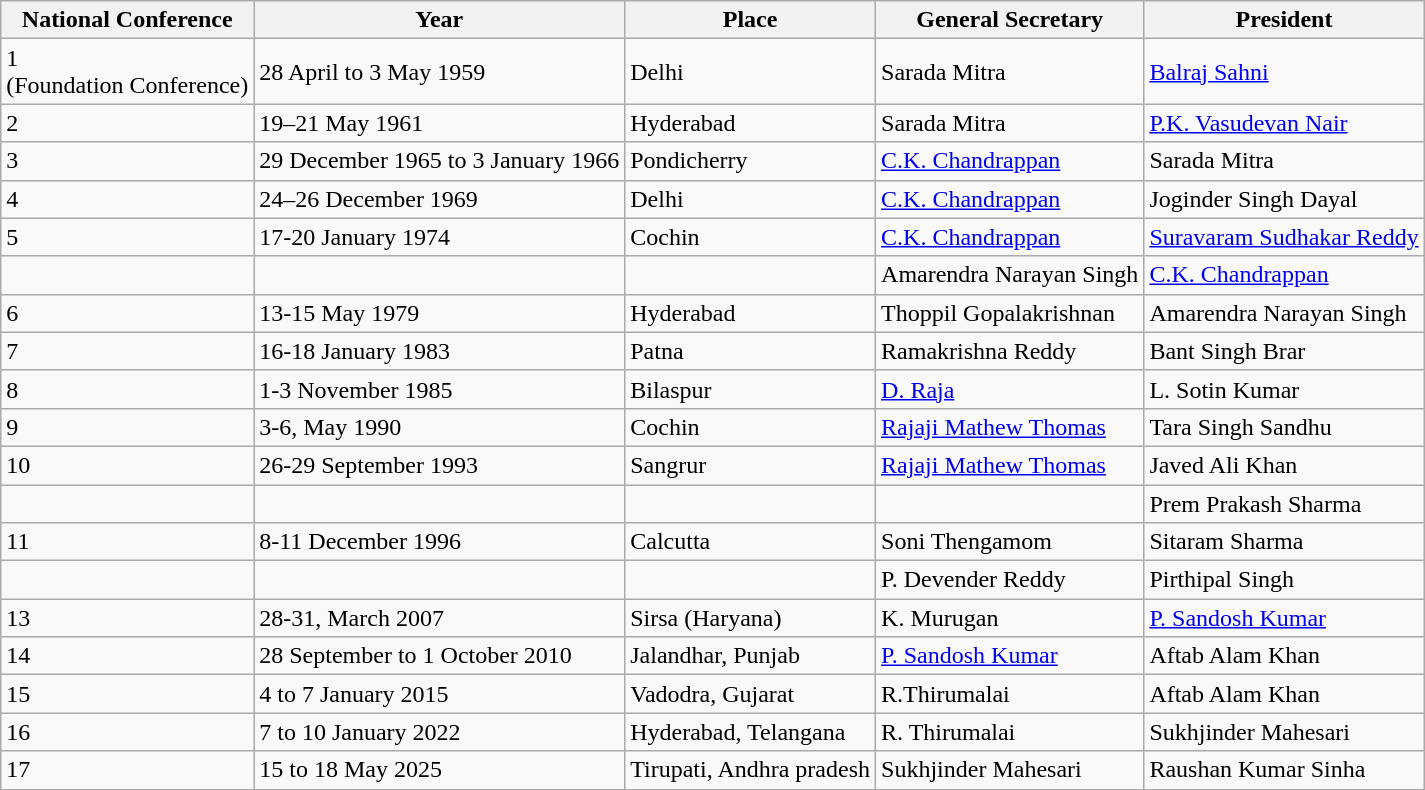<table class="wikitable">
<tr>
<th>National Conference</th>
<th>Year</th>
<th>Place</th>
<th>General Secretary</th>
<th>President</th>
</tr>
<tr>
<td>1<br>(Foundation Conference)</td>
<td>28 April to 3 May 1959</td>
<td>Delhi</td>
<td>Sarada Mitra</td>
<td><a href='#'>Balraj Sahni</a></td>
</tr>
<tr>
<td>2</td>
<td>19–21 May 1961</td>
<td>Hyderabad</td>
<td>Sarada Mitra</td>
<td><a href='#'>P.K. Vasudevan Nair</a></td>
</tr>
<tr>
<td>3</td>
<td>29 December 1965 to 3 January 1966</td>
<td>Pondicherry</td>
<td><a href='#'>C.K. Chandrappan</a></td>
<td>Sarada Mitra</td>
</tr>
<tr>
<td>4</td>
<td>24–26 December 1969</td>
<td>Delhi</td>
<td><a href='#'>C.K. Chandrappan</a></td>
<td>Joginder Singh Dayal</td>
</tr>
<tr>
<td>5</td>
<td>17-20 January 1974</td>
<td>Cochin</td>
<td><a href='#'>C.K. Chandrappan</a></td>
<td><a href='#'>Suravaram Sudhakar Reddy</a></td>
</tr>
<tr>
<td></td>
<td></td>
<td></td>
<td>Amarendra Narayan Singh</td>
<td><a href='#'>C.K. Chandrappan</a></td>
</tr>
<tr>
<td>6</td>
<td>13-15 May 1979</td>
<td>Hyderabad</td>
<td>Thoppil Gopalakrishnan</td>
<td>Amarendra Narayan Singh</td>
</tr>
<tr>
<td>7</td>
<td>16-18 January 1983</td>
<td>Patna</td>
<td>Ramakrishna Reddy</td>
<td>Bant Singh Brar</td>
</tr>
<tr>
<td>8</td>
<td>1-3 November 1985</td>
<td>Bilaspur</td>
<td><a href='#'>D. Raja</a></td>
<td>L. Sotin Kumar</td>
</tr>
<tr>
<td>9</td>
<td>3-6, May 1990</td>
<td>Cochin</td>
<td><a href='#'>Rajaji Mathew Thomas</a></td>
<td>Tara Singh Sandhu</td>
</tr>
<tr>
<td>10</td>
<td>26-29 September 1993</td>
<td>Sangrur</td>
<td><a href='#'>Rajaji Mathew Thomas</a></td>
<td>Javed Ali Khan</td>
</tr>
<tr>
<td></td>
<td></td>
<td></td>
<td></td>
<td>Prem Prakash Sharma</td>
</tr>
<tr>
<td>11</td>
<td>8-11 December 1996</td>
<td>Calcutta</td>
<td>Soni Thengamom</td>
<td>Sitaram Sharma</td>
</tr>
<tr>
<td></td>
<td></td>
<td></td>
<td>P. Devender Reddy</td>
<td>Pirthipal Singh</td>
</tr>
<tr>
<td>13</td>
<td>28-31, March 2007</td>
<td>Sirsa (Haryana)</td>
<td>K. Murugan</td>
<td><a href='#'>P. Sandosh Kumar</a></td>
</tr>
<tr>
<td>14</td>
<td>28 September to 1 October 2010</td>
<td>Jalandhar, Punjab</td>
<td><a href='#'>P. Sandosh Kumar</a></td>
<td>Aftab Alam Khan</td>
</tr>
<tr>
<td>15</td>
<td>4 to 7 January 2015</td>
<td>Vadodra, Gujarat</td>
<td>R.Thirumalai</td>
<td>Aftab Alam Khan</td>
</tr>
<tr>
<td>16</td>
<td>7 to 10 January 2022</td>
<td>Hyderabad, Telangana</td>
<td>R. Thirumalai</td>
<td>Sukhjinder Mahesari</td>
</tr>
<tr>
<td>17</td>
<td>15 to 18 May 2025</td>
<td>Tirupati, Andhra pradesh</td>
<td>Sukhjinder Mahesari</td>
<td>Raushan Kumar Sinha</td>
</tr>
</table>
